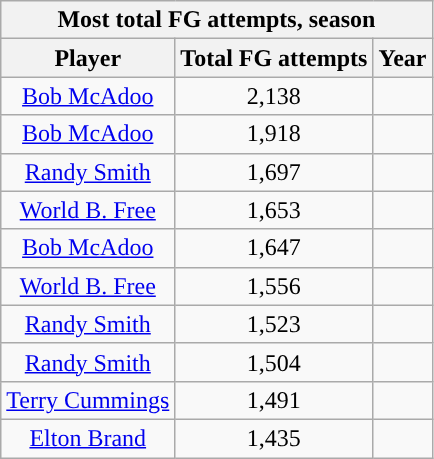<table class="wikitable sortable" style="text-align:center">
<tr>
<th colspan="3">Most total FG attempts, season</th>
</tr>
<tr>
<th>Player</th>
<th>Total FG attempts</th>
<th>Year</th>
</tr>
<tr>
<td><a href='#'>Bob McAdoo</a></td>
<td>2,138</td>
<td></td>
</tr>
<tr>
<td><a href='#'>Bob McAdoo</a></td>
<td>1,918</td>
<td></td>
</tr>
<tr>
<td><a href='#'>Randy Smith</a></td>
<td>1,697</td>
<td></td>
</tr>
<tr>
<td><a href='#'>World B. Free</a></td>
<td>1,653</td>
<td></td>
</tr>
<tr>
<td><a href='#'>Bob McAdoo</a></td>
<td>1,647</td>
<td></td>
</tr>
<tr>
<td><a href='#'>World B. Free</a></td>
<td>1,556</td>
<td></td>
</tr>
<tr>
<td><a href='#'>Randy Smith</a></td>
<td>1,523</td>
<td></td>
</tr>
<tr>
<td><a href='#'>Randy Smith</a></td>
<td>1,504</td>
<td></td>
</tr>
<tr>
<td><a href='#'>Terry Cummings</a></td>
<td>1,491</td>
<td></td>
</tr>
<tr>
<td><a href='#'>Elton Brand</a></td>
<td>1,435</td>
<td></td>
</tr>
</table>
